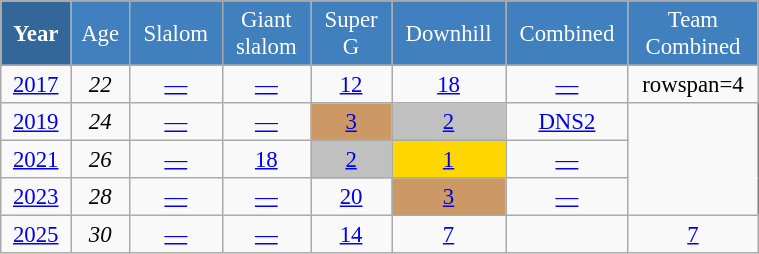<table class="wikitable" style="font-size:95%; text-align:center; border:grey solid 1px; border-collapse:collapse;" width="40%">
<tr style="background-color:#369; color:white;">
<td rowspan="2" colspan="1" width="4%"><strong>Year</strong></td>
</tr>
<tr style="background-color:#4180be; color:white;">
<td width="3%">Age</td>
<td width="5%">Slalom</td>
<td width="5%">Giant<br>slalom</td>
<td width="5%">Super G</td>
<td width="5%">Downhill</td>
<td width="5%">Combined</td>
<td width="5%">Team<br>Combined</td>
</tr>
<tr style="background-color:#8CB2D8; color:white;">
</tr>
<tr>
<td><a href='#'>2017</a></td>
<td><em>22</em></td>
<td><a href='#'>—</a></td>
<td><a href='#'>—</a></td>
<td><a href='#'>12</a></td>
<td><a href='#'>18</a></td>
<td><a href='#'>—</a></td>
<td>rowspan=4</td>
</tr>
<tr>
<td><a href='#'>2019</a></td>
<td><em>24</em></td>
<td><a href='#'>—</a></td>
<td><a href='#'>—</a></td>
<td style="background:#c96;"><a href='#'>3</a></td>
<td style="background:silver;"><a href='#'>2</a></td>
<td><a href='#'>DNS2</a></td>
</tr>
<tr>
<td><a href='#'>2021</a></td>
<td><em>26</em></td>
<td><a href='#'>—</a></td>
<td><a href='#'>18</a></td>
<td style="background:silver;"><a href='#'>2</a></td>
<td style="background:gold;"><a href='#'>1</a></td>
<td><a href='#'>—</a></td>
</tr>
<tr>
<td><a href='#'>2023</a></td>
<td><em>28</em></td>
<td><a href='#'>—</a></td>
<td><a href='#'>—</a></td>
<td><a href='#'>20</a></td>
<td style="background:#c96;"><a href='#'>3</a></td>
<td><a href='#'>—</a></td>
</tr>
<tr>
<td><a href='#'>2025</a></td>
<td><em>30</em></td>
<td><a href='#'>—</a></td>
<td><a href='#'>—</a></td>
<td><a href='#'>14</a></td>
<td><a href='#'>7</a></td>
<td></td>
<td><a href='#'>7</a></td>
</tr>
</table>
